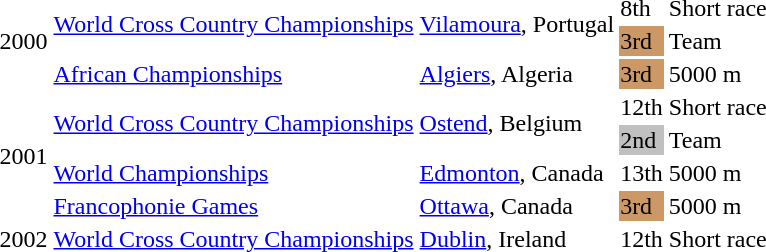<table>
<tr>
<td rowspan=3>2000</td>
<td rowspan=2><a href='#'>World Cross Country Championships</a></td>
<td rowspan=2><a href='#'>Vilamoura</a>, Portugal</td>
<td>8th</td>
<td>Short race</td>
</tr>
<tr>
<td bgcolor="cc9966">3rd</td>
<td>Team</td>
</tr>
<tr>
<td><a href='#'>African Championships</a></td>
<td><a href='#'>Algiers</a>, Algeria</td>
<td bgcolor="cc9966">3rd</td>
<td>5000 m</td>
</tr>
<tr>
<td rowspan=4>2001</td>
<td rowspan=2><a href='#'>World Cross Country Championships</a></td>
<td rowspan=2><a href='#'>Ostend</a>, Belgium</td>
<td>12th</td>
<td>Short race</td>
</tr>
<tr>
<td bgcolor="silver">2nd</td>
<td>Team</td>
</tr>
<tr>
<td><a href='#'>World Championships</a></td>
<td><a href='#'>Edmonton</a>, Canada</td>
<td>13th</td>
<td>5000 m</td>
</tr>
<tr>
<td><a href='#'>Francophonie Games</a></td>
<td><a href='#'>Ottawa</a>, Canada</td>
<td bgcolor="cc9966">3rd</td>
<td>5000 m</td>
</tr>
<tr>
<td>2002</td>
<td><a href='#'>World Cross Country Championships</a></td>
<td><a href='#'>Dublin</a>, Ireland</td>
<td>12th</td>
<td>Short race</td>
</tr>
</table>
